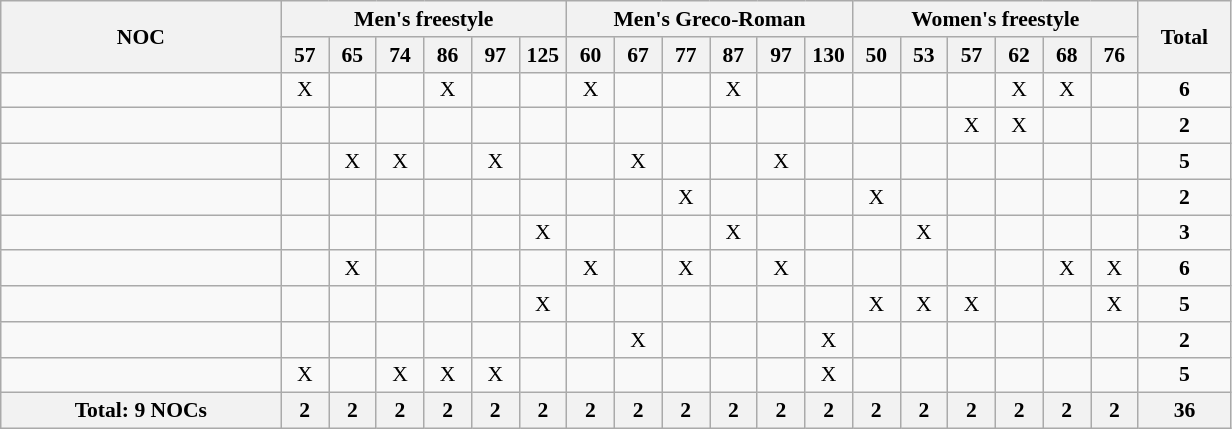<table class="wikitable" style="text-align:center; font-size:90%">
<tr>
<th rowspan="2" width=180 style="text-align:center;">NOC</th>
<th colspan="6">Men's freestyle</th>
<th colspan="6">Men's Greco-Roman</th>
<th colspan=6>Women's freestyle</th>
<th ! width=55 rowspan="2">Total</th>
</tr>
<tr>
<th width="25">57</th>
<th width="25">65</th>
<th width="25">74</th>
<th width="25">86</th>
<th width="25">97</th>
<th width="25">125</th>
<th width="25">60</th>
<th width="25">67</th>
<th width="25">77</th>
<th width="25">87</th>
<th width="25">97</th>
<th width="25">130</th>
<th width="25">50</th>
<th width="25">53</th>
<th width="25">57</th>
<th width="25">62</th>
<th width="25">68</th>
<th width="25">76</th>
</tr>
<tr>
<td align="left"></td>
<td>X</td>
<td></td>
<td></td>
<td>X</td>
<td></td>
<td></td>
<td>X</td>
<td></td>
<td></td>
<td>X</td>
<td></td>
<td></td>
<td></td>
<td></td>
<td></td>
<td>X</td>
<td>X</td>
<td></td>
<td><strong>6</strong></td>
</tr>
<tr>
<td align="left"></td>
<td></td>
<td></td>
<td></td>
<td></td>
<td></td>
<td></td>
<td></td>
<td></td>
<td></td>
<td></td>
<td></td>
<td></td>
<td></td>
<td></td>
<td>X</td>
<td>X</td>
<td></td>
<td></td>
<td><strong>2</strong></td>
</tr>
<tr>
<td align="left"></td>
<td></td>
<td>X</td>
<td>X</td>
<td></td>
<td>X</td>
<td></td>
<td></td>
<td>X</td>
<td></td>
<td></td>
<td>X</td>
<td></td>
<td></td>
<td></td>
<td></td>
<td></td>
<td></td>
<td></td>
<td><strong>5</strong></td>
</tr>
<tr>
<td align="left"></td>
<td></td>
<td></td>
<td></td>
<td></td>
<td></td>
<td></td>
<td></td>
<td></td>
<td>X</td>
<td></td>
<td></td>
<td></td>
<td>X</td>
<td></td>
<td></td>
<td></td>
<td></td>
<td></td>
<td><strong>2</strong></td>
</tr>
<tr>
<td align="left"></td>
<td></td>
<td></td>
<td></td>
<td></td>
<td></td>
<td>X</td>
<td></td>
<td></td>
<td></td>
<td>X</td>
<td></td>
<td></td>
<td></td>
<td>X</td>
<td></td>
<td></td>
<td></td>
<td></td>
<td><strong>3</strong></td>
</tr>
<tr>
<td align="left"></td>
<td></td>
<td>X</td>
<td></td>
<td></td>
<td></td>
<td></td>
<td>X</td>
<td></td>
<td>X</td>
<td></td>
<td>X</td>
<td></td>
<td></td>
<td></td>
<td></td>
<td></td>
<td>X</td>
<td>X</td>
<td><strong>6</strong></td>
</tr>
<tr>
<td align="left"></td>
<td></td>
<td></td>
<td></td>
<td></td>
<td></td>
<td>X</td>
<td></td>
<td></td>
<td></td>
<td></td>
<td></td>
<td></td>
<td>X</td>
<td>X</td>
<td>X</td>
<td></td>
<td></td>
<td>X</td>
<td><strong>5</strong></td>
</tr>
<tr>
<td align="left"></td>
<td></td>
<td></td>
<td></td>
<td></td>
<td></td>
<td></td>
<td></td>
<td>X</td>
<td></td>
<td></td>
<td></td>
<td>X</td>
<td></td>
<td></td>
<td></td>
<td></td>
<td></td>
<td></td>
<td><strong>2</strong></td>
</tr>
<tr>
<td align="left"></td>
<td>X</td>
<td></td>
<td>X</td>
<td>X</td>
<td>X</td>
<td></td>
<td></td>
<td></td>
<td></td>
<td></td>
<td></td>
<td>X</td>
<td></td>
<td></td>
<td></td>
<td></td>
<td></td>
<td></td>
<td><strong>5</strong></td>
</tr>
<tr>
<th>Total: 9 NOCs</th>
<th>2</th>
<th>2</th>
<th>2</th>
<th>2</th>
<th>2</th>
<th>2</th>
<th>2</th>
<th>2</th>
<th>2</th>
<th>2</th>
<th>2</th>
<th>2</th>
<th>2</th>
<th>2</th>
<th>2</th>
<th>2</th>
<th>2</th>
<th>2</th>
<th>36</th>
</tr>
</table>
